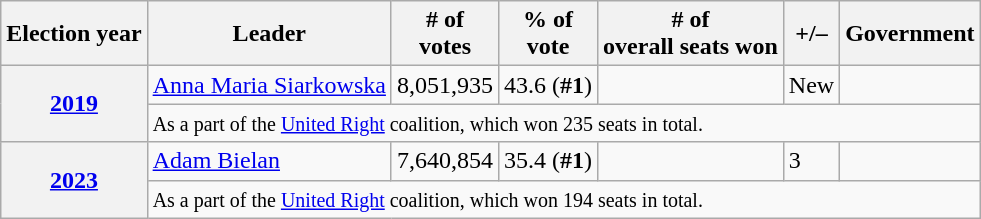<table class=wikitable>
<tr>
<th>Election year</th>
<th>Leader</th>
<th># of<br>votes</th>
<th>% of<br>vote</th>
<th># of<br>overall seats won</th>
<th>+/–</th>
<th>Government</th>
</tr>
<tr>
<th rowspan="2"><a href='#'>2019</a></th>
<td><a href='#'>Anna Maria Siarkowska</a></td>
<td>8,051,935</td>
<td>43.6 (<strong>#1</strong>)</td>
<td></td>
<td>New</td>
<td></td>
</tr>
<tr>
<td colspan="6"><small>As a part of the <a href='#'>United Right</a> coalition, which won 235 seats in total.</small></td>
</tr>
<tr>
<th rowspan="2"><a href='#'>2023</a></th>
<td><a href='#'>Adam Bielan</a></td>
<td>7,640,854</td>
<td>35.4 (<strong>#1</strong>)</td>
<td></td>
<td> 3</td>
<td></td>
</tr>
<tr>
<td colspan="6"><small>As a part of the <a href='#'>United Right</a> coalition, which won 194 seats in total.</small></td>
</tr>
</table>
